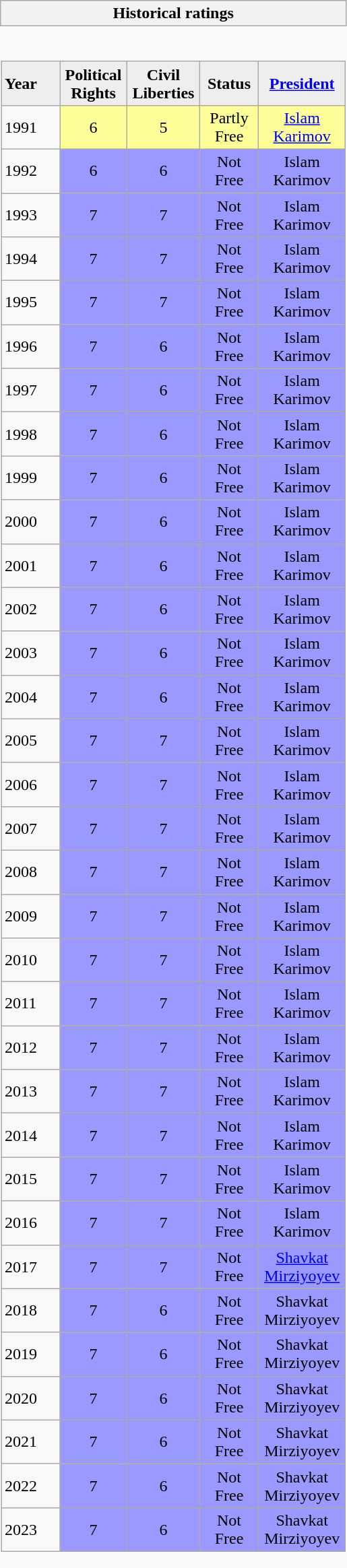<table class="wikitable collapsible collapsed" style="border:none; ">
<tr>
<th>Historical ratings</th>
</tr>
<tr>
<td style="padding:0; border:none;"><br><table class="wikitable sortable" width=100% style="border-collapse:collapse;">
<tr style="background:#eee; font-weight:bold; text-align:center;">
<td style="width:3em; text-align:left;">Year</td>
<td style="width:3em;">Political Rights</td>
<td style="width:3em;">Civil Liberties</td>
<td style="width:3em;">Status</td>
<td style="width:3em;"><a href='#'>President</a></td>
</tr>
<tr align=center>
<td align=left>1991</td>
<td style="background:#ff9;">6</td>
<td style="background:#ff9;">5</td>
<td style="background:#ff9;">Partly Free</td>
<td style="background:#ff9;"><a href='#'>Islam Karimov</a></td>
</tr>
<tr align=center>
<td align=left>1992</td>
<td style="background:#99f;">6</td>
<td style="background:#99f;">6</td>
<td style="background:#99f;">Not Free</td>
<td style="background:#99f;">Islam Karimov</td>
</tr>
<tr align=center>
<td align=left>1993</td>
<td style="background:#99f;">7</td>
<td style="background:#99f;">7</td>
<td style="background:#99f;">Not Free</td>
<td style="background:#99f;">Islam Karimov</td>
</tr>
<tr align=center>
<td align=left>1994</td>
<td style="background:#99f;">7</td>
<td style="background:#99f;">7</td>
<td style="background:#99f;">Not Free</td>
<td style="background:#99f;">Islam Karimov</td>
</tr>
<tr align=center>
<td align=left>1995</td>
<td style="background:#99f;">7</td>
<td style="background:#99f;">7</td>
<td style="background:#99f;">Not Free</td>
<td style="background:#99f;">Islam Karimov</td>
</tr>
<tr align=center>
<td align=left>1996</td>
<td style="background:#99f;">7</td>
<td style="background:#99f;">6</td>
<td style="background:#99f;">Not Free</td>
<td style="background:#99f;">Islam Karimov</td>
</tr>
<tr align=center>
<td align=left>1997</td>
<td style="background:#99f;">7</td>
<td style="background:#99f;">6</td>
<td style="background:#99f;">Not Free</td>
<td style="background:#99f;">Islam Karimov</td>
</tr>
<tr align=center>
<td align=left>1998</td>
<td style="background:#99f;">7</td>
<td style="background:#99f;">6</td>
<td style="background:#99f;">Not Free</td>
<td style="background:#99f;">Islam Karimov</td>
</tr>
<tr align=center>
<td align=left>1999</td>
<td style="background:#99f;">7</td>
<td style="background:#99f;">6</td>
<td style="background:#99f;">Not Free</td>
<td style="background:#99f;">Islam Karimov</td>
</tr>
<tr align=center>
<td align=left>2000</td>
<td style="background:#99f;">7</td>
<td style="background:#99f;">6</td>
<td style="background:#99f;">Not Free</td>
<td style="background:#99f;">Islam Karimov</td>
</tr>
<tr align=center>
<td align=left>2001</td>
<td style="background:#99f;">7</td>
<td style="background:#99f;">6</td>
<td style="background:#99f;">Not Free</td>
<td style="background:#99f;">Islam Karimov</td>
</tr>
<tr align=center>
<td align=left>2002</td>
<td style="background:#99f;">7</td>
<td style="background:#99f;">6</td>
<td style="background:#99f;">Not Free</td>
<td style="background:#99f;">Islam Karimov</td>
</tr>
<tr align=center>
<td align=left>2003</td>
<td style="background:#99f;">7</td>
<td style="background:#99f;">6</td>
<td style="background:#99f;">Not Free</td>
<td style="background:#99f;">Islam Karimov</td>
</tr>
<tr align=center>
<td align=left>2004</td>
<td style="background:#99f;">7</td>
<td style="background:#99f;">6</td>
<td style="background:#99f;">Not Free</td>
<td style="background:#99f;">Islam Karimov</td>
</tr>
<tr align=center>
<td align=left>2005</td>
<td style="background:#99f;">7</td>
<td style="background:#99f;">7</td>
<td style="background:#99f;">Not Free</td>
<td style="background:#99f;">Islam Karimov</td>
</tr>
<tr align=center>
<td align=left>2006</td>
<td style="background:#99f;">7</td>
<td style="background:#99f;">7</td>
<td style="background:#99f;">Not Free</td>
<td style="background:#99f;">Islam Karimov</td>
</tr>
<tr align=center>
<td align=left>2007</td>
<td style="background:#99f;">7</td>
<td style="background:#99f;">7</td>
<td style="background:#99f;">Not Free</td>
<td style="background:#99f;">Islam Karimov</td>
</tr>
<tr align=center>
<td align=left>2008</td>
<td style="background:#99f;">7</td>
<td style="background:#99f;">7</td>
<td style="background:#99f;">Not Free</td>
<td style="background:#99f;">Islam Karimov</td>
</tr>
<tr align=center>
<td align=left>2009</td>
<td style="background:#99f;">7</td>
<td style="background:#99f;">7</td>
<td style="background:#99f;">Not Free</td>
<td style="background:#99f;">Islam Karimov</td>
</tr>
<tr align=center>
<td align=left>2010</td>
<td style="background:#99f;">7</td>
<td style="background:#99f;">7</td>
<td style="background:#99f;">Not Free</td>
<td style="background:#99f;">Islam Karimov</td>
</tr>
<tr align=center>
<td align=left>2011</td>
<td style="background:#99f;">7</td>
<td style="background:#99f;">7</td>
<td style="background:#99f;">Not Free</td>
<td style="background:#99f;">Islam Karimov</td>
</tr>
<tr align=center>
<td align=left>2012</td>
<td style="background:#99f;">7</td>
<td style="background:#99f;">7</td>
<td style="background:#99f;">Not Free</td>
<td style="background:#99f;">Islam Karimov</td>
</tr>
<tr align=center>
<td align=left>2013</td>
<td style="background:#99f;">7</td>
<td style="background:#99f;">7</td>
<td style="background:#99f;">Not Free</td>
<td style="background:#99f;">Islam Karimov</td>
</tr>
<tr align=center>
<td align=left>2014</td>
<td style="background:#99f;">7</td>
<td style="background:#99f;">7</td>
<td style="background:#99f;">Not Free</td>
<td style="background:#99f;">Islam Karimov</td>
</tr>
<tr align=center>
<td align=left>2015</td>
<td style="background:#99f;">7</td>
<td style="background:#99f;">7</td>
<td style="background:#99f;">Not Free</td>
<td style="background:#99f;">Islam Karimov</td>
</tr>
<tr align=center>
<td align=left>2016</td>
<td style="background:#99f;">7</td>
<td style="background:#99f;">7</td>
<td style="background:#99f;">Not Free</td>
<td style="background:#99f;">Islam Karimov</td>
</tr>
<tr align=center>
<td align=left>2017</td>
<td style="background:#99f;">7</td>
<td style="background:#99f;">7</td>
<td style="background:#99f;">Not Free</td>
<td style="background:#99f;"><a href='#'>Shavkat Mirziyoyev</a></td>
</tr>
<tr align=center>
<td align=left>2018</td>
<td style="background:#99f;">7</td>
<td style="background:#99f;">6</td>
<td style="background:#99f;">Not Free</td>
<td style="background:#99f;">Shavkat Mirziyoyev</td>
</tr>
<tr align=center>
<td align=left>2019</td>
<td style="background:#99f;">7</td>
<td style="background:#99f;">6</td>
<td style="background:#99f;">Not Free</td>
<td style="background:#99f;">Shavkat Mirziyoyev</td>
</tr>
<tr align=center>
<td align=left>2020</td>
<td style="background:#99f;">7</td>
<td style="background:#99f;">6</td>
<td style="background:#99f;">Not Free</td>
<td style="background:#99f;">Shavkat Mirziyoyev</td>
</tr>
<tr align=center>
<td align=left>2021</td>
<td style="background:#99f;">7</td>
<td style="background:#99f;">6</td>
<td style="background:#99f;">Not Free</td>
<td style="background:#99f;">Shavkat Mirziyoyev</td>
</tr>
<tr align=center>
<td align=left>2022</td>
<td style="background:#99f;">7</td>
<td style="background:#99f;">6</td>
<td style="background:#99f;">Not Free</td>
<td style="background:#99f;">Shavkat Mirziyoyev</td>
</tr>
<tr align=center>
<td align=left>2023</td>
<td style="background:#99f;">7</td>
<td style="background:#99f;">6</td>
<td style="background:#99f;">Not Free</td>
<td style="background:#99f;">Shavkat Mirziyoyev</td>
</tr>
</table>
</td>
</tr>
</table>
